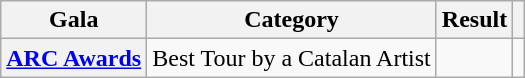<table class="wikitable">
<tr>
<th scope="col">Gala</th>
<th scope="col">Category</th>
<th scope="col">Result</th>
<th scope="col"></th>
</tr>
<tr>
<th scope="row"><a href='#'>ARC Awards</a></th>
<td>Best Tour by a Catalan Artist</td>
<td></td>
<td style="text-align:center;"></td>
</tr>
</table>
